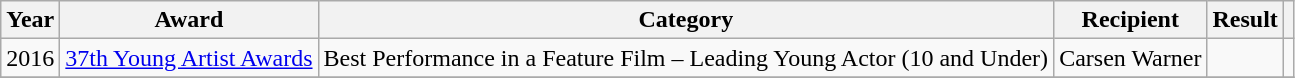<table class="wikitable plainrowheaders" style="text-align:center;">
<tr>
<th scope="col">Year</th>
<th scope="col">Award</th>
<th scope="col">Category</th>
<th scope="col">Recipient</th>
<th scope="col">Result</th>
<th scope="col"></th>
</tr>
<tr>
<td>2016</td>
<td><a href='#'>37th Young Artist Awards</a></td>
<td>Best Performance in a Feature Film – Leading Young Actor (10 and Under)</td>
<td>Carsen Warner</td>
<td></td>
<td></td>
</tr>
<tr>
</tr>
</table>
